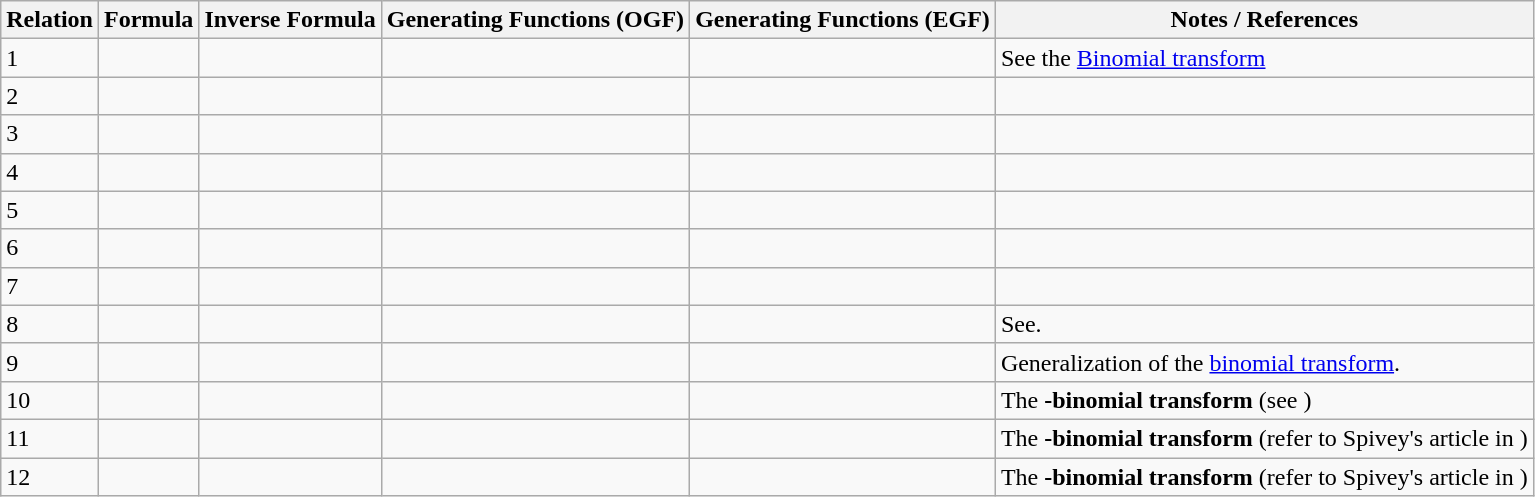<table class="wikitable">
<tr>
<th>Relation</th>
<th>Formula</th>
<th>Inverse Formula</th>
<th>Generating Functions (OGF)</th>
<th>Generating Functions (EGF)</th>
<th>Notes / References</th>
</tr>
<tr>
<td>1</td>
<td></td>
<td></td>
<td></td>
<td></td>
<td>See the <a href='#'>Binomial transform</a></td>
</tr>
<tr>
<td>2</td>
<td></td>
<td></td>
<td><div></div></td>
<td><div></div></td>
<td></td>
</tr>
<tr>
<td>3</td>
<td></td>
<td></td>
<td></td>
<td><div></div></td>
<td></td>
</tr>
<tr>
<td>4</td>
<td></td>
<td></td>
<td><div></div></td>
<td><div></div></td>
<td></td>
</tr>
<tr>
<td>5</td>
<td></td>
<td></td>
<td><div></div></td>
<td></td>
<td></td>
</tr>
<tr>
<td>6</td>
<td></td>
<td></td>
<td><div></div></td>
<td></td>
<td></td>
</tr>
<tr>
<td>7</td>
<td></td>
<td></td>
<td></td>
<td><div></div></td>
<td></td>
</tr>
<tr>
<td>8</td>
<td></td>
<td><div></div></td>
<td></td>
<td><div></div></td>
<td>See.</td>
</tr>
<tr>
<td>9</td>
<td></td>
<td><div></div></td>
<td></td>
<td><div></div></td>
<td>Generalization of the <a href='#'>binomial transform</a>.</td>
</tr>
<tr>
<td>10</td>
<td></td>
<td><div></div></td>
<td><div></div></td>
<td></td>
<td>The <strong>-binomial transform</strong> (see )</td>
</tr>
<tr>
<td>11</td>
<td></td>
<td><div></div></td>
<td><div></div></td>
<td></td>
<td>The <strong>-binomial transform</strong> (refer to Spivey's article in )</td>
</tr>
<tr>
<td>12</td>
<td></td>
<td><div></div></td>
<td><div></div></td>
<td></td>
<td>The <strong>-binomial transform</strong> (refer to Spivey's article in )</td>
</tr>
</table>
